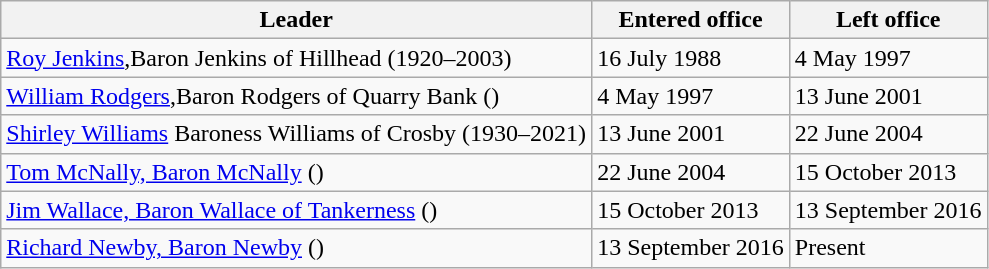<table class="wikitable">
<tr>
<th>Leader</th>
<th>Entered office</th>
<th>Left office</th>
</tr>
<tr>
<td><a href='#'>Roy Jenkins</a>,Baron Jenkins of Hillhead (1920–2003)</td>
<td>16 July 1988</td>
<td>4 May 1997</td>
</tr>
<tr>
<td><a href='#'>William Rodgers</a>,Baron Rodgers of Quarry Bank ()</td>
<td>4 May 1997</td>
<td>13 June 2001</td>
</tr>
<tr>
<td><a href='#'>Shirley Williams</a> Baroness Williams of Crosby (1930–2021)</td>
<td>13 June 2001</td>
<td>22 June 2004</td>
</tr>
<tr>
<td><a href='#'>Tom McNally, Baron McNally</a> ()</td>
<td>22 June 2004</td>
<td>15 October 2013</td>
</tr>
<tr>
<td><a href='#'>Jim Wallace, Baron Wallace of Tankerness</a> ()</td>
<td>15 October 2013</td>
<td>13 September 2016</td>
</tr>
<tr>
<td><a href='#'>Richard Newby, Baron Newby</a> ()</td>
<td>13 September 2016</td>
<td>Present</td>
</tr>
</table>
